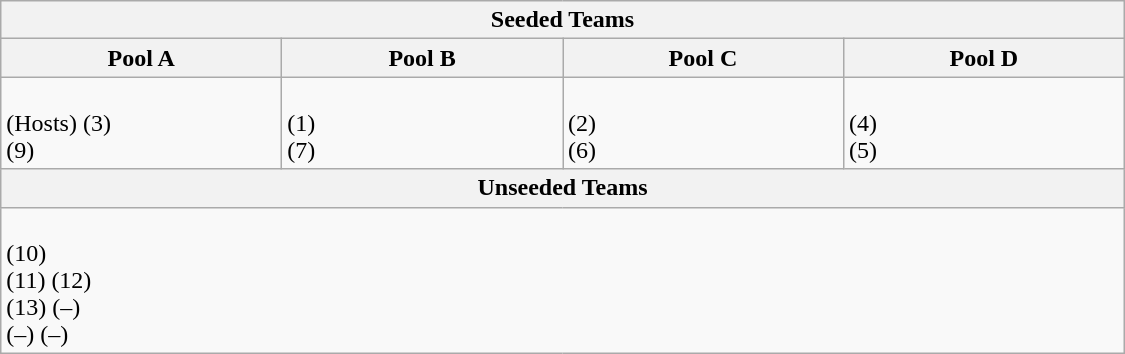<table class="wikitable" width=750>
<tr>
<th colspan=4>Seeded Teams</th>
</tr>
<tr>
<th width=25%>Pool A</th>
<th width=25%>Pool B</th>
<th width=25%>Pool C</th>
<th width=25%>Pool D</th>
</tr>
<tr>
<td><br> (Hosts) (3)<br> (9)</td>
<td><br> (1)<br>
 (7)</td>
<td><br> (2)<br>
 (6)</td>
<td><br> (4)<br>
 (5)</td>
</tr>
<tr>
<th colspan=4>Unseeded Teams</th>
</tr>
<tr>
<td colspan=4><br>

 (10)<br>
 (11)

 (12)<br>
 (13)

 (–)<br>
 (–)

 (–)
</td>
</tr>
</table>
